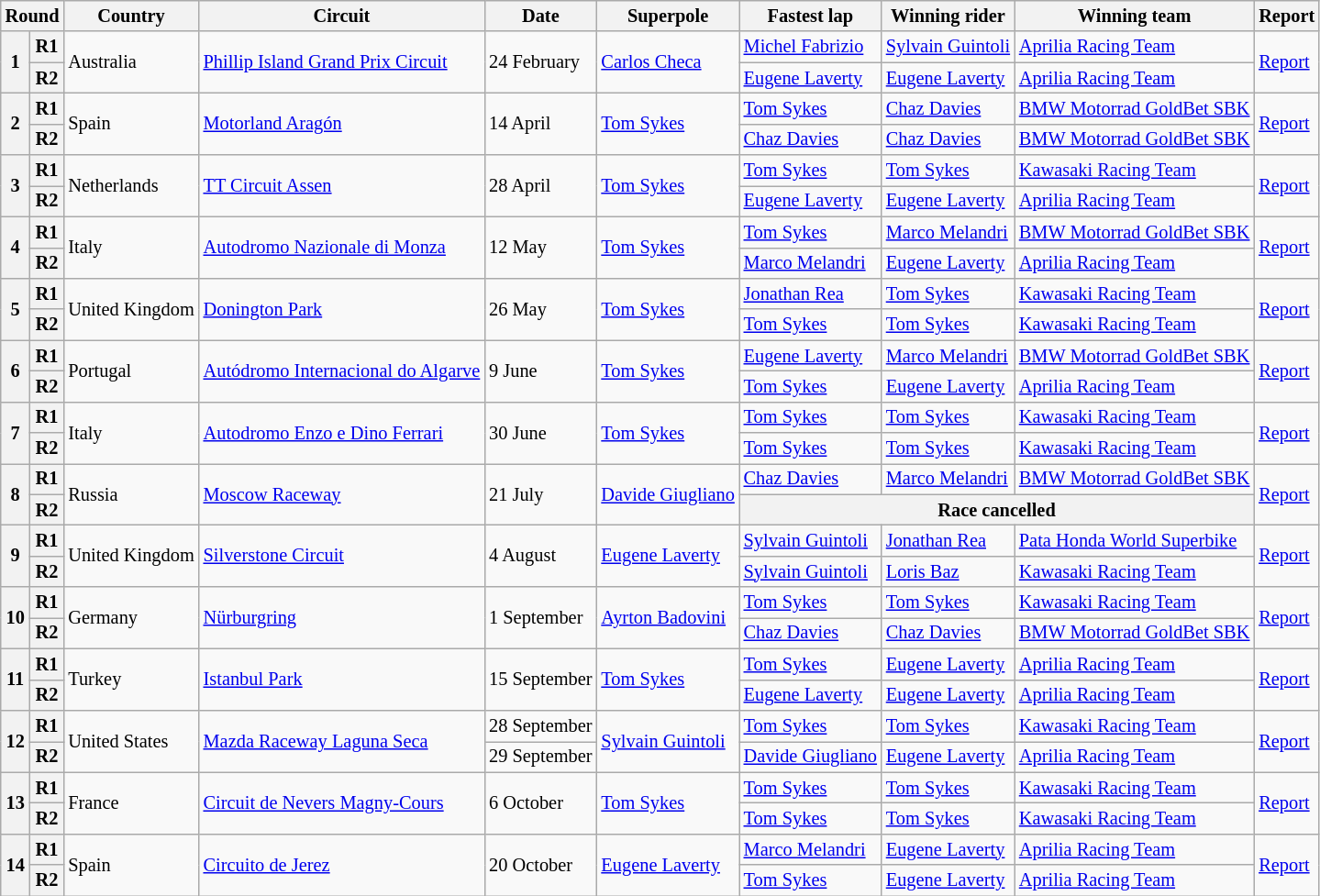<table class="wikitable" style="font-size: 85%">
<tr>
<th colspan=2>Round</th>
<th>Country</th>
<th>Circuit</th>
<th>Date</th>
<th>Superpole</th>
<th>Fastest lap</th>
<th>Winning rider</th>
<th>Winning team</th>
<th>Report</th>
</tr>
<tr>
<th rowspan=2>1</th>
<th>R1</th>
<td rowspan=2> Australia</td>
<td rowspan=2><a href='#'>Phillip Island Grand Prix Circuit</a></td>
<td rowspan=2>24 February</td>
<td rowspan=2> <a href='#'>Carlos Checa</a></td>
<td> <a href='#'>Michel Fabrizio</a></td>
<td> <a href='#'>Sylvain Guintoli</a></td>
<td><a href='#'>Aprilia Racing Team</a></td>
<td rowspan=2><a href='#'>Report</a></td>
</tr>
<tr>
<th>R2</th>
<td> <a href='#'>Eugene Laverty</a></td>
<td> <a href='#'>Eugene Laverty</a></td>
<td><a href='#'>Aprilia Racing Team</a></td>
</tr>
<tr>
<th rowspan=2>2</th>
<th>R1</th>
<td rowspan=2> Spain</td>
<td rowspan=2><a href='#'>Motorland Aragón</a></td>
<td rowspan=2>14 April</td>
<td rowspan=2> <a href='#'>Tom Sykes</a></td>
<td> <a href='#'>Tom Sykes</a></td>
<td> <a href='#'>Chaz Davies</a></td>
<td><a href='#'>BMW Motorrad GoldBet SBK</a></td>
<td rowspan=2><a href='#'>Report</a></td>
</tr>
<tr>
<th>R2</th>
<td> <a href='#'>Chaz Davies</a></td>
<td> <a href='#'>Chaz Davies</a></td>
<td><a href='#'>BMW Motorrad GoldBet SBK</a></td>
</tr>
<tr>
<th rowspan=2>3</th>
<th>R1</th>
<td rowspan=2> Netherlands</td>
<td rowspan=2><a href='#'>TT Circuit Assen</a></td>
<td rowspan=2>28 April</td>
<td rowspan=2> <a href='#'>Tom Sykes</a></td>
<td> <a href='#'>Tom Sykes</a></td>
<td> <a href='#'>Tom Sykes</a></td>
<td><a href='#'>Kawasaki Racing Team</a></td>
<td rowspan=2><a href='#'>Report</a></td>
</tr>
<tr>
<th>R2</th>
<td> <a href='#'>Eugene Laverty</a></td>
<td> <a href='#'>Eugene Laverty</a></td>
<td><a href='#'>Aprilia Racing Team</a></td>
</tr>
<tr>
<th rowspan=2>4</th>
<th>R1</th>
<td rowspan=2> Italy</td>
<td rowspan=2><a href='#'>Autodromo Nazionale di Monza</a></td>
<td rowspan=2>12 May</td>
<td rowspan=2> <a href='#'>Tom Sykes</a></td>
<td> <a href='#'>Tom Sykes</a></td>
<td> <a href='#'>Marco Melandri</a></td>
<td><a href='#'>BMW Motorrad GoldBet SBK</a></td>
<td rowspan=2><a href='#'>Report</a></td>
</tr>
<tr>
<th>R2</th>
<td> <a href='#'>Marco Melandri</a></td>
<td> <a href='#'>Eugene Laverty</a></td>
<td><a href='#'>Aprilia Racing Team</a></td>
</tr>
<tr>
<th rowspan=2>5</th>
<th>R1</th>
<td rowspan=2> United Kingdom</td>
<td rowspan=2><a href='#'>Donington Park</a></td>
<td rowspan=2>26 May</td>
<td rowspan=2> <a href='#'>Tom Sykes</a></td>
<td> <a href='#'>Jonathan Rea</a></td>
<td> <a href='#'>Tom Sykes</a></td>
<td><a href='#'>Kawasaki Racing Team</a></td>
<td rowspan=2><a href='#'>Report</a></td>
</tr>
<tr>
<th>R2</th>
<td> <a href='#'>Tom Sykes</a></td>
<td> <a href='#'>Tom Sykes</a></td>
<td><a href='#'>Kawasaki Racing Team</a></td>
</tr>
<tr>
<th rowspan=2>6</th>
<th>R1</th>
<td rowspan=2> Portugal</td>
<td rowspan=2><a href='#'>Autódromo Internacional do Algarve</a></td>
<td rowspan=2>9 June</td>
<td rowspan=2> <a href='#'>Tom Sykes</a></td>
<td> <a href='#'>Eugene Laverty</a></td>
<td> <a href='#'>Marco Melandri</a></td>
<td><a href='#'>BMW Motorrad GoldBet SBK</a></td>
<td rowspan=2><a href='#'>Report</a></td>
</tr>
<tr>
<th>R2</th>
<td> <a href='#'>Tom Sykes</a></td>
<td> <a href='#'>Eugene Laverty</a></td>
<td><a href='#'>Aprilia Racing Team</a></td>
</tr>
<tr>
<th rowspan=2>7</th>
<th>R1</th>
<td rowspan=2> Italy</td>
<td rowspan=2><a href='#'>Autodromo Enzo e Dino Ferrari</a></td>
<td rowspan=2>30 June</td>
<td rowspan=2> <a href='#'>Tom Sykes</a></td>
<td> <a href='#'>Tom Sykes</a></td>
<td> <a href='#'>Tom Sykes</a></td>
<td><a href='#'>Kawasaki Racing Team</a></td>
<td rowspan=2><a href='#'>Report</a></td>
</tr>
<tr>
<th>R2</th>
<td> <a href='#'>Tom Sykes</a></td>
<td> <a href='#'>Tom Sykes</a></td>
<td><a href='#'>Kawasaki Racing Team</a></td>
</tr>
<tr>
<th rowspan=2>8</th>
<th>R1</th>
<td rowspan=2> Russia</td>
<td rowspan=2><a href='#'>Moscow Raceway</a></td>
<td rowspan=2>21 July</td>
<td rowspan=2> <a href='#'>Davide Giugliano</a></td>
<td> <a href='#'>Chaz Davies</a></td>
<td> <a href='#'>Marco Melandri</a></td>
<td><a href='#'>BMW Motorrad GoldBet SBK</a></td>
<td rowspan=2><a href='#'>Report</a></td>
</tr>
<tr>
<th>R2</th>
<th colspan=3>Race cancelled</th>
</tr>
<tr>
<th rowspan=2>9</th>
<th>R1</th>
<td rowspan=2> United Kingdom</td>
<td rowspan=2><a href='#'>Silverstone Circuit</a></td>
<td rowspan=2>4 August</td>
<td rowspan=2> <a href='#'>Eugene Laverty</a></td>
<td> <a href='#'>Sylvain Guintoli</a></td>
<td> <a href='#'>Jonathan Rea</a></td>
<td><a href='#'>Pata Honda World Superbike</a></td>
<td rowspan=2><a href='#'>Report</a></td>
</tr>
<tr>
<th>R2</th>
<td> <a href='#'>Sylvain Guintoli</a></td>
<td> <a href='#'>Loris Baz</a></td>
<td><a href='#'>Kawasaki Racing Team</a></td>
</tr>
<tr>
<th rowspan=2>10</th>
<th>R1</th>
<td rowspan=2> Germany</td>
<td rowspan=2><a href='#'>Nürburgring</a></td>
<td rowspan=2>1 September</td>
<td rowspan=2> <a href='#'>Ayrton Badovini</a></td>
<td> <a href='#'>Tom Sykes</a></td>
<td> <a href='#'>Tom Sykes</a></td>
<td><a href='#'>Kawasaki Racing Team</a></td>
<td rowspan=2><a href='#'>Report</a></td>
</tr>
<tr>
<th>R2</th>
<td> <a href='#'>Chaz Davies</a></td>
<td> <a href='#'>Chaz Davies</a></td>
<td><a href='#'>BMW Motorrad GoldBet SBK</a></td>
</tr>
<tr>
<th rowspan=2>11</th>
<th>R1</th>
<td rowspan=2> Turkey</td>
<td rowspan=2><a href='#'>Istanbul Park</a></td>
<td rowspan=2>15 September</td>
<td rowspan=2> <a href='#'>Tom Sykes</a></td>
<td> <a href='#'>Tom Sykes</a></td>
<td> <a href='#'>Eugene Laverty</a></td>
<td><a href='#'>Aprilia Racing Team</a></td>
<td rowspan=2><a href='#'>Report</a></td>
</tr>
<tr>
<th>R2</th>
<td> <a href='#'>Eugene Laverty</a></td>
<td> <a href='#'>Eugene Laverty</a></td>
<td><a href='#'>Aprilia Racing Team</a></td>
</tr>
<tr>
<th rowspan=2>12</th>
<th>R1</th>
<td rowspan=2> United States</td>
<td rowspan=2><a href='#'>Mazda Raceway Laguna Seca</a></td>
<td>28 September</td>
<td rowspan=2> <a href='#'>Sylvain Guintoli</a></td>
<td> <a href='#'>Tom Sykes</a></td>
<td> <a href='#'>Tom Sykes</a></td>
<td><a href='#'>Kawasaki Racing Team</a></td>
<td rowspan=2><a href='#'>Report</a></td>
</tr>
<tr>
<th>R2</th>
<td>29 September</td>
<td> <a href='#'>Davide Giugliano</a></td>
<td> <a href='#'>Eugene Laverty</a></td>
<td><a href='#'>Aprilia Racing Team</a></td>
</tr>
<tr>
<th rowspan=2>13</th>
<th>R1</th>
<td rowspan=2> France</td>
<td rowspan=2><a href='#'>Circuit de Nevers Magny-Cours</a></td>
<td rowspan=2>6 October</td>
<td rowspan=2> <a href='#'>Tom Sykes</a></td>
<td> <a href='#'>Tom Sykes</a></td>
<td> <a href='#'>Tom Sykes</a></td>
<td><a href='#'>Kawasaki Racing Team</a></td>
<td rowspan=2><a href='#'>Report</a></td>
</tr>
<tr>
<th>R2</th>
<td> <a href='#'>Tom Sykes</a></td>
<td> <a href='#'>Tom Sykes</a></td>
<td><a href='#'>Kawasaki Racing Team</a></td>
</tr>
<tr>
<th rowspan=2>14</th>
<th>R1</th>
<td rowspan=2> Spain</td>
<td rowspan=2><a href='#'>Circuito de Jerez</a></td>
<td rowspan=2>20 October</td>
<td rowspan=2> <a href='#'>Eugene Laverty</a></td>
<td> <a href='#'>Marco Melandri</a></td>
<td> <a href='#'>Eugene Laverty</a></td>
<td><a href='#'>Aprilia Racing Team</a></td>
<td rowspan=2><a href='#'>Report</a></td>
</tr>
<tr>
<th>R2</th>
<td> <a href='#'>Tom Sykes</a></td>
<td> <a href='#'>Eugene Laverty</a></td>
<td><a href='#'>Aprilia Racing Team</a></td>
</tr>
</table>
